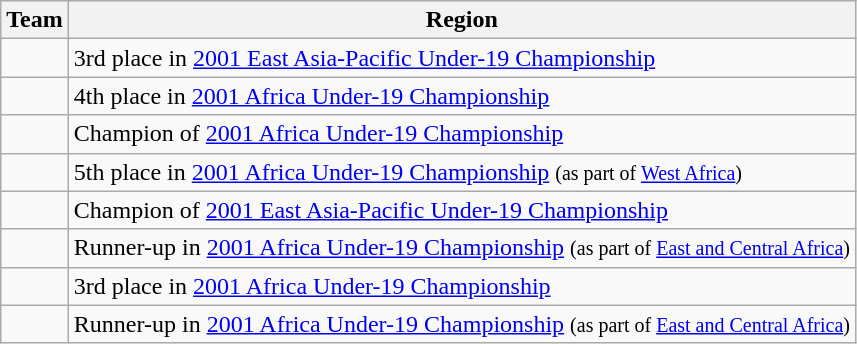<table class="wikitable">
<tr>
<th>Team</th>
<th>Region</th>
</tr>
<tr>
<td></td>
<td>3rd place in <a href='#'>2001 East Asia-Pacific Under-19 Championship</a></td>
</tr>
<tr>
<td></td>
<td>4th place in <a href='#'>2001 Africa Under-19 Championship</a></td>
</tr>
<tr>
<td></td>
<td>Champion of <a href='#'>2001 Africa Under-19 Championship</a></td>
</tr>
<tr>
<td></td>
<td>5th place in <a href='#'>2001 Africa Under-19 Championship</a> <small>(as part of <a href='#'>West Africa</a>)</small></td>
</tr>
<tr>
<td></td>
<td>Champion of <a href='#'>2001 East Asia-Pacific Under-19 Championship</a></td>
</tr>
<tr>
<td></td>
<td>Runner-up in <a href='#'>2001 Africa Under-19 Championship</a> <small>(as part of <a href='#'>East and Central Africa</a>)</small></td>
</tr>
<tr>
<td></td>
<td>3rd place in <a href='#'>2001 Africa Under-19 Championship</a></td>
</tr>
<tr>
<td></td>
<td>Runner-up in <a href='#'>2001 Africa Under-19 Championship</a> <small>(as part of <a href='#'>East and Central Africa</a>)</small></td>
</tr>
</table>
